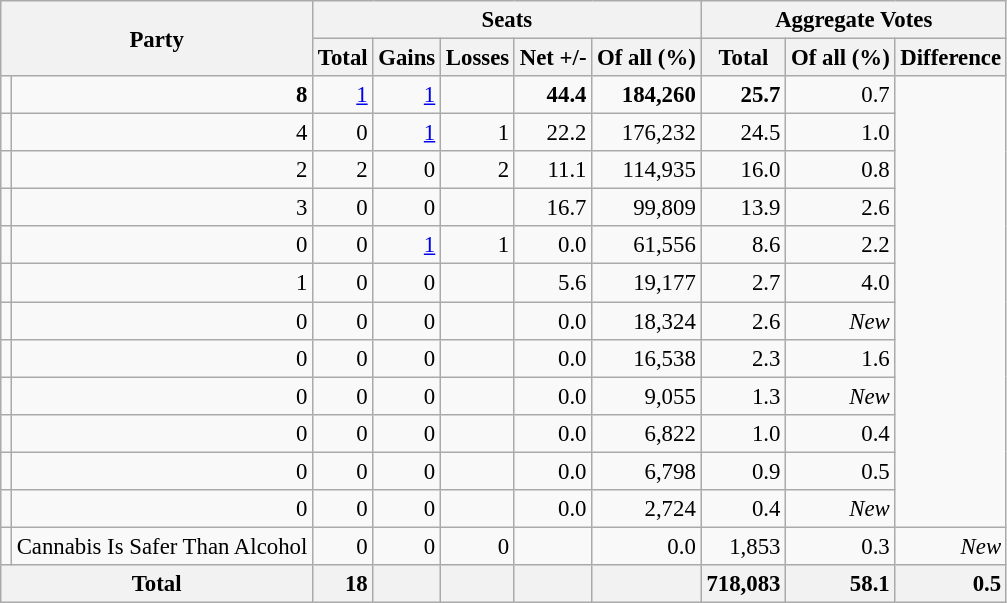<table class="wikitable sortable" style="text-align:right; font-size:95%;">
<tr>
<th colspan="2" rowspan="2">Party</th>
<th colspan="5">Seats</th>
<th colspan="3">Aggregate Votes</th>
</tr>
<tr>
<th>Total</th>
<th>Gains</th>
<th>Losses</th>
<th>Net +/-</th>
<th>Of all (%)</th>
<th>Total</th>
<th>Of all (%)</th>
<th>Difference</th>
</tr>
<tr>
<td></td>
<td><strong>8</strong></td>
<td><a href='#'>1</a></td>
<td><a href='#'>1</a></td>
<td></td>
<td><strong>44.4</strong></td>
<td><strong>184,260</strong></td>
<td><strong>25.7</strong></td>
<td>0.7</td>
</tr>
<tr>
<td></td>
<td>4</td>
<td>0</td>
<td><a href='#'>1</a></td>
<td>1</td>
<td>22.2</td>
<td>176,232</td>
<td>24.5</td>
<td>1.0</td>
</tr>
<tr>
<td></td>
<td>2</td>
<td>2</td>
<td>0</td>
<td>2</td>
<td>11.1</td>
<td>114,935</td>
<td>16.0</td>
<td>0.8</td>
</tr>
<tr>
<td></td>
<td>3</td>
<td>0</td>
<td>0</td>
<td></td>
<td>16.7</td>
<td>99,809</td>
<td>13.9</td>
<td>2.6</td>
</tr>
<tr>
<td></td>
<td>0</td>
<td>0</td>
<td><a href='#'>1</a></td>
<td>1</td>
<td>0.0</td>
<td>61,556</td>
<td>8.6</td>
<td>2.2</td>
</tr>
<tr>
<td></td>
<td>1</td>
<td>0</td>
<td>0</td>
<td></td>
<td>5.6</td>
<td>19,177</td>
<td>2.7</td>
<td>4.0</td>
</tr>
<tr>
<td></td>
<td>0</td>
<td>0</td>
<td>0</td>
<td></td>
<td>0.0</td>
<td>18,324</td>
<td>2.6</td>
<td><em>New</em></td>
</tr>
<tr>
<td></td>
<td>0</td>
<td>0</td>
<td>0</td>
<td></td>
<td>0.0</td>
<td>16,538</td>
<td>2.3</td>
<td>1.6</td>
</tr>
<tr>
<td></td>
<td>0</td>
<td>0</td>
<td>0</td>
<td></td>
<td>0.0</td>
<td>9,055</td>
<td>1.3</td>
<td><em>New</em></td>
</tr>
<tr>
<td></td>
<td>0</td>
<td>0</td>
<td>0</td>
<td></td>
<td>0.0</td>
<td>6,822</td>
<td>1.0</td>
<td>0.4</td>
</tr>
<tr>
<td></td>
<td>0</td>
<td>0</td>
<td>0</td>
<td></td>
<td>0.0</td>
<td>6,798</td>
<td>0.9</td>
<td>0.5</td>
</tr>
<tr>
<td></td>
<td>0</td>
<td>0</td>
<td>0</td>
<td></td>
<td>0.0</td>
<td>2,724</td>
<td>0.4</td>
<td><em>New</em></td>
</tr>
<tr>
<td></td>
<td>Cannabis Is Safer Than Alcohol</td>
<td>0</td>
<td>0</td>
<td>0</td>
<td></td>
<td>0.0</td>
<td>1,853</td>
<td>0.3</td>
<td><em>New</em></td>
</tr>
<tr class="sortbottom">
<th colspan="2" style="background:#f2f2f2"><strong>Total</strong></th>
<td style="background:#f2f2f2;"><strong>18</strong></td>
<td style="background:#f2f2f2;"></td>
<td style="background:#f2f2f2;"></td>
<td style="background:#f2f2f2;"></td>
<td style="background:#f2f2f2;"></td>
<td style="background:#f2f2f2;"><strong>718,083</strong></td>
<td style="background:#f2f2f2;"><strong>58.1</strong></td>
<td style="background:#f2f2f2;"><strong>0.5</strong></td>
</tr>
</table>
